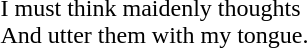<table style="border: 0px; margin-left:100px; white-space:nowrap;">
<tr>
<th scope="col" width="300px"></th>
<th scope="col" width="300px"></th>
<th scope="col" width="300px"></th>
</tr>
<tr border="0">
</tr>
<tr Valign=top>
<td><br></td>
<td><br></td>
<td><br>I must think maidenly thoughts<br>
And utter them with my tongue.</td>
</tr>
</table>
